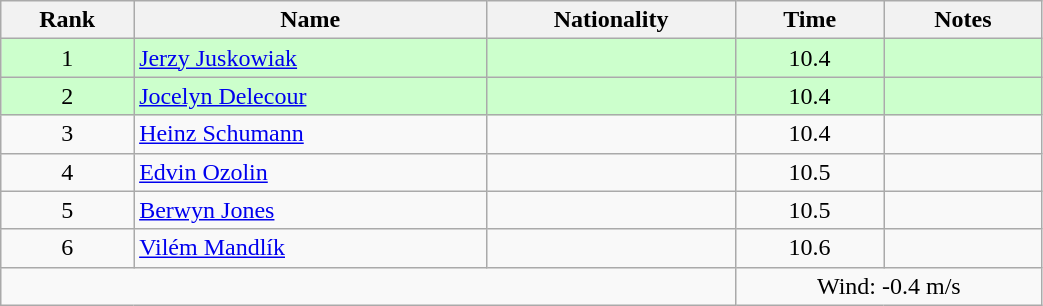<table class="wikitable sortable" style="text-align:center;width: 55%">
<tr>
<th>Rank</th>
<th>Name</th>
<th>Nationality</th>
<th>Time</th>
<th>Notes</th>
</tr>
<tr bgcolor=ccffcc>
<td>1</td>
<td align=left><a href='#'>Jerzy Juskowiak</a></td>
<td align=left></td>
<td>10.4</td>
<td></td>
</tr>
<tr bgcolor=ccffcc>
<td>2</td>
<td align=left><a href='#'>Jocelyn Delecour</a></td>
<td align=left></td>
<td>10.4</td>
<td></td>
</tr>
<tr>
<td>3</td>
<td align=left><a href='#'>Heinz Schumann</a></td>
<td align=left></td>
<td>10.4</td>
<td></td>
</tr>
<tr>
<td>4</td>
<td align=left><a href='#'>Edvin Ozolin</a></td>
<td align=left></td>
<td>10.5</td>
<td></td>
</tr>
<tr>
<td>5</td>
<td align=left><a href='#'>Berwyn Jones</a></td>
<td align=left></td>
<td>10.5</td>
<td></td>
</tr>
<tr>
<td>6</td>
<td align=left><a href='#'>Vilém Mandlík</a></td>
<td align=left></td>
<td>10.6</td>
<td></td>
</tr>
<tr>
<td colspan="3"></td>
<td colspan="2">Wind: -0.4 m/s</td>
</tr>
</table>
